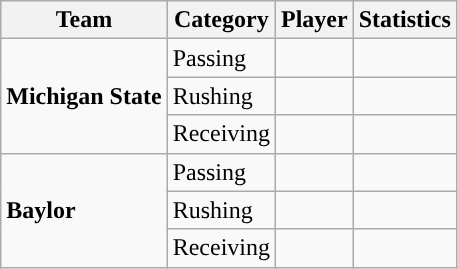<table class="wikitable" style="float: left;">
<tr>
<th>Team</th>
<th>Category</th>
<th>Player</th>
<th>Statistics</th>
</tr>
<tr>
<td rowspan=3><strong>Michigan State</strong></td>
<td>Passing</td>
<td></td>
<td></td>
</tr>
<tr>
<td>Rushing</td>
<td></td>
<td></td>
</tr>
<tr>
<td>Receiving</td>
<td></td>
<td></td>
</tr>
<tr>
<td rowspan=3><strong>Baylor</strong></td>
<td>Passing</td>
<td></td>
<td></td>
</tr>
<tr>
<td>Rushing</td>
<td></td>
<td></td>
</tr>
<tr>
<td>Receiving</td>
<td></td>
<td></td>
</tr>
</table>
